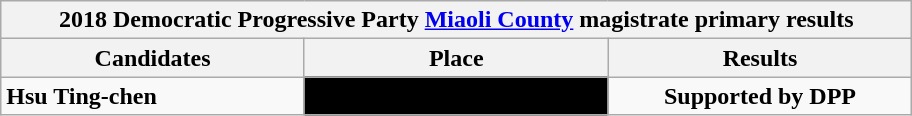<table class="wikitable collapsible">
<tr>
<th colspan="5" width=600>2018 Democratic Progressive Party <a href='#'>Miaoli County</a> magistrate primary results</th>
</tr>
<tr>
<th width=80>Candidates</th>
<th width=80>Place</th>
<th width=80>Results</th>
</tr>
<tr>
<td><strong>Hsu Ting-chen</strong></td>
<td style="background: #000000; text-align:center"></td>
<td style="text-align:center"><strong>Supported by DPP</strong></td>
</tr>
</table>
